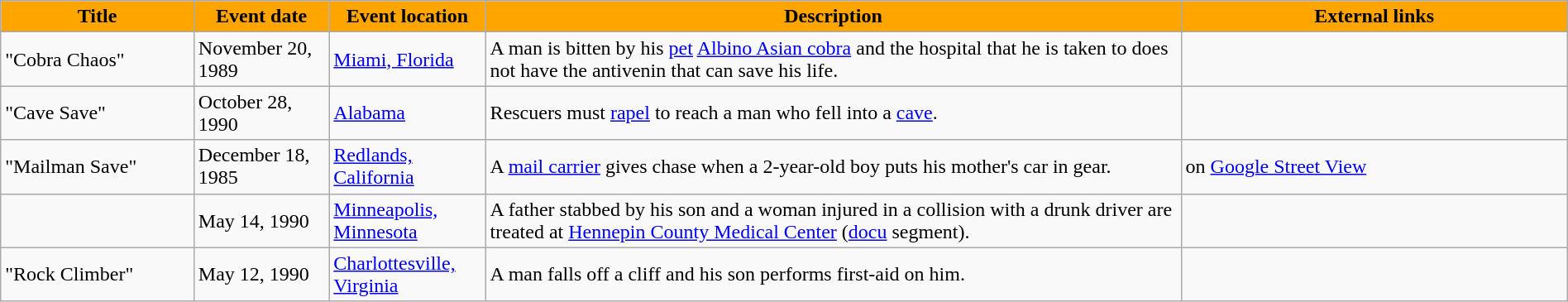<table class="wikitable" style="width: 100%;">
<tr>
<th style="background: #FFA500; color: #000000; width: 10%;">Title</th>
<th style="background: #FFA500; color: #000000; width: 7%;">Event date</th>
<th style="background: #FFA500; color: #000000; width: 7%;">Event location</th>
<th style="background: #FFA500; color: #000000; width: 36%;">Description</th>
<th style="background: #FFA500; color: #000000; width: 20%;">External links</th>
</tr>
<tr>
<td>"Cobra Chaos"</td>
<td>November 20, 1989</td>
<td><a href='#'>Miami, Florida</a></td>
<td>A man is bitten by his <a href='#'>pet</a> <a href='#'>Albino Asian cobra</a> and the hospital that he is taken to does not have the antivenin that can save his life.</td>
<td></td>
</tr>
<tr>
<td>"Cave Save"</td>
<td>October 28, 1990</td>
<td><a href='#'>Alabama</a></td>
<td>Rescuers must <a href='#'>rapel</a> to reach a man who fell into a <a href='#'>cave</a>.</td>
<td></td>
</tr>
<tr>
<td>"Mailman Save"</td>
<td>December 18, 1985</td>
<td><a href='#'>Redlands, California</a></td>
<td>A <a href='#'>mail carrier</a> gives chase when a 2-year-old boy puts his mother's car in gear.</td>
<td> on <a href='#'>Google Street View</a></td>
</tr>
<tr>
<td></td>
<td>May 14, 1990</td>
<td><a href='#'>Minneapolis, Minnesota</a></td>
<td>A father stabbed by his son and a woman injured in a collision with a drunk driver are treated at <a href='#'>Hennepin County Medical Center</a> (<a href='#'>docu</a> segment).</td>
<td class="mw-collapsible mw-collapsed" data-expandtext="Show" data-collapsetext="Hide" style="float: left; border: none;"><br></td>
</tr>
<tr>
<td>"Rock Climber"</td>
<td>May 12, 1990</td>
<td><a href='#'>Charlottesville, Virginia</a></td>
<td>A man falls off a cliff and his son performs first-aid on him.</td>
<td></td>
</tr>
</table>
